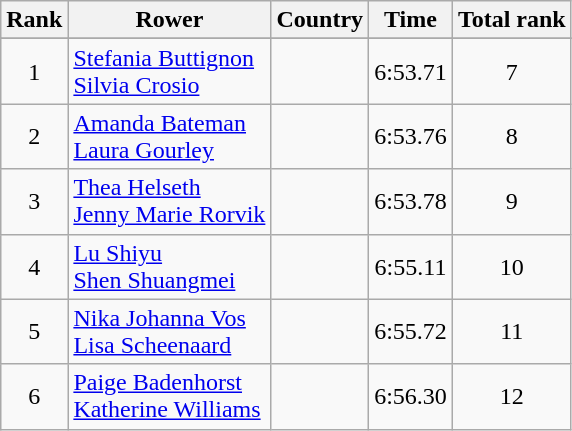<table class="wikitable" style="text-align:center">
<tr>
<th>Rank</th>
<th>Rower</th>
<th>Country</th>
<th>Time</th>
<th>Total rank</th>
</tr>
<tr>
</tr>
<tr>
<td>1</td>
<td align="left"><a href='#'>Stefania Buttignon</a><br><a href='#'>Silvia Crosio</a></td>
<td align="left"></td>
<td>6:53.71</td>
<td>7</td>
</tr>
<tr>
<td>2</td>
<td align="left"><a href='#'>Amanda Bateman</a><br><a href='#'>Laura Gourley</a></td>
<td align="left"></td>
<td>6:53.76</td>
<td>8</td>
</tr>
<tr>
<td>3</td>
<td align="left"><a href='#'>Thea Helseth</a><br><a href='#'>Jenny Marie Rorvik</a></td>
<td align="left"></td>
<td>6:53.78</td>
<td>9</td>
</tr>
<tr>
<td>4</td>
<td align="left"><a href='#'>Lu Shiyu</a><br><a href='#'>Shen Shuangmei</a></td>
<td align="left"></td>
<td>6:55.11</td>
<td>10</td>
</tr>
<tr>
<td>5</td>
<td align="left"><a href='#'>Nika Johanna Vos</a><br><a href='#'>Lisa Scheenaard</a></td>
<td align="left"></td>
<td>6:55.72</td>
<td>11</td>
</tr>
<tr>
<td>6</td>
<td align="left"><a href='#'>Paige Badenhorst</a><br><a href='#'>Katherine Williams</a></td>
<td align="left"></td>
<td>6:56.30</td>
<td>12</td>
</tr>
</table>
